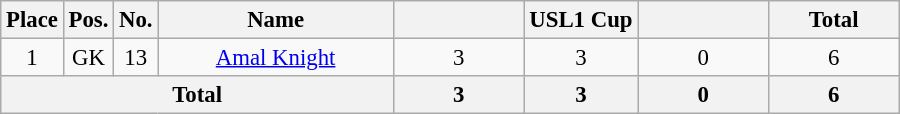<table class="wikitable sortable" style="font-size: 95%; text-align: center;">
<tr>
<th width=20>Place</th>
<th width=20>Pos.</th>
<th width=20>No.</th>
<th width=150>Name</th>
<th width=80></th>
<th>USL1 Cup</th>
<th width="80"></th>
<th width=80><strong>Total</strong></th>
</tr>
<tr>
<td>1</td>
<td>GK</td>
<td>13</td>
<td> <a href='#'>Amal Knight</a></td>
<td>3</td>
<td>3</td>
<td>0</td>
<td>6</td>
</tr>
<tr>
<th colspan="4">Total</th>
<th>3</th>
<th>3</th>
<th>0</th>
<th>6</th>
</tr>
</table>
